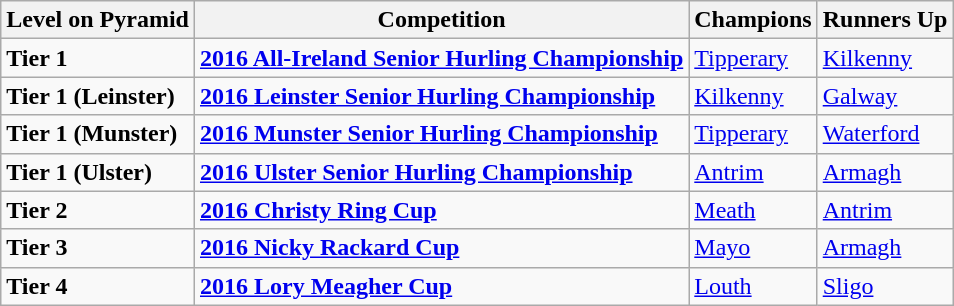<table class="wikitable">
<tr>
<th>Level on Pyramid</th>
<th>Competition</th>
<th>Champions</th>
<th>Runners Up</th>
</tr>
<tr>
<td><strong>Tier 1</strong></td>
<td><strong><a href='#'>2016 All-Ireland Senior Hurling Championship</a></strong></td>
<td> <a href='#'>Tipperary</a></td>
<td> <a href='#'>Kilkenny</a></td>
</tr>
<tr>
<td><strong>Tier 1 (Leinster)</strong></td>
<td><strong><a href='#'>2016 Leinster Senior Hurling Championship</a></strong></td>
<td> <a href='#'>Kilkenny</a></td>
<td> <a href='#'>Galway</a></td>
</tr>
<tr>
<td><strong>Tier 1 (Munster)</strong></td>
<td><a href='#'><strong>2016 Munster Senior Hurling Championship</strong></a></td>
<td> <a href='#'>Tipperary</a></td>
<td> <a href='#'>Waterford</a></td>
</tr>
<tr>
<td><strong>Tier 1 (Ulster)</strong></td>
<td><strong><a href='#'>2016 Ulster Senior Hurling Championship</a></strong></td>
<td> <a href='#'>Antrim</a></td>
<td> <a href='#'>Armagh</a></td>
</tr>
<tr>
<td><strong>Tier 2</strong></td>
<td><strong><a href='#'>2016 Christy Ring Cup</a></strong></td>
<td> <a href='#'>Meath</a></td>
<td> <a href='#'>Antrim</a></td>
</tr>
<tr>
<td><strong>Tier 3</strong></td>
<td><strong><a href='#'>2016 Nicky Rackard Cup</a></strong></td>
<td> <a href='#'>Mayo</a></td>
<td> <a href='#'>Armagh</a></td>
</tr>
<tr>
<td><strong>Tier 4</strong></td>
<td><strong><a href='#'>2016 Lory Meagher Cup</a></strong></td>
<td> <a href='#'>Louth</a></td>
<td> <a href='#'>Sligo</a></td>
</tr>
</table>
